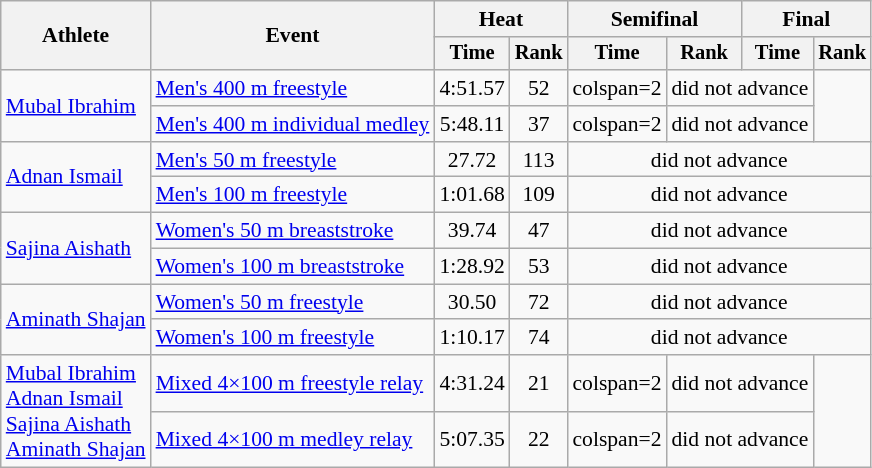<table class=wikitable style="font-size:90%">
<tr>
<th rowspan="2">Athlete</th>
<th rowspan="2">Event</th>
<th colspan="2">Heat</th>
<th colspan="2">Semifinal</th>
<th colspan="2">Final</th>
</tr>
<tr style="font-size:95%">
<th>Time</th>
<th>Rank</th>
<th>Time</th>
<th>Rank</th>
<th>Time</th>
<th>Rank</th>
</tr>
<tr align=center>
<td align=left rowspan=2><a href='#'>Mubal Ibrahim</a></td>
<td align=left><a href='#'>Men's 400 m freestyle</a></td>
<td>4:51.57</td>
<td>52</td>
<td>colspan=2 </td>
<td colspan=2>did not advance</td>
</tr>
<tr align=center>
<td align=left><a href='#'>Men's 400 m individual medley</a></td>
<td>5:48.11</td>
<td>37</td>
<td>colspan=2 </td>
<td colspan=2>did not advance</td>
</tr>
<tr align=center>
<td align=left rowspan=2><a href='#'>Adnan Ismail</a></td>
<td align=left><a href='#'>Men's 50 m freestyle</a></td>
<td>27.72</td>
<td>113</td>
<td colspan=4>did not advance</td>
</tr>
<tr align=center>
<td align=left><a href='#'>Men's 100 m freestyle</a></td>
<td>1:01.68</td>
<td>109</td>
<td colspan=4>did not advance</td>
</tr>
<tr align=center>
<td align=left rowspan=2><a href='#'>Sajina Aishath</a></td>
<td align=left><a href='#'>Women's 50 m breaststroke</a></td>
<td>39.74</td>
<td>47</td>
<td colspan=4>did not advance</td>
</tr>
<tr align=center>
<td align=left><a href='#'>Women's 100 m breaststroke</a></td>
<td>1:28.92</td>
<td>53</td>
<td colspan=4>did not advance</td>
</tr>
<tr align=center>
<td align=left rowspan=2><a href='#'>Aminath Shajan</a></td>
<td align=left><a href='#'>Women's 50 m freestyle</a></td>
<td>30.50</td>
<td>72</td>
<td colspan=4>did not advance</td>
</tr>
<tr align=center>
<td align=left><a href='#'>Women's 100 m freestyle</a></td>
<td>1:10.17</td>
<td>74</td>
<td colspan=4>did not advance</td>
</tr>
<tr align=center>
<td align=left rowspan=2><a href='#'>Mubal Ibrahim</a><br><a href='#'>Adnan Ismail</a><br><a href='#'>Sajina Aishath</a><br><a href='#'>Aminath Shajan</a></td>
<td align=left><a href='#'>Mixed 4×100 m freestyle relay</a></td>
<td>4:31.24</td>
<td>21</td>
<td>colspan=2 </td>
<td colspan=2>did not advance</td>
</tr>
<tr align=center>
<td align=left><a href='#'>Mixed 4×100 m medley relay</a></td>
<td>5:07.35</td>
<td>22</td>
<td>colspan=2 </td>
<td colspan=2>did not advance</td>
</tr>
</table>
